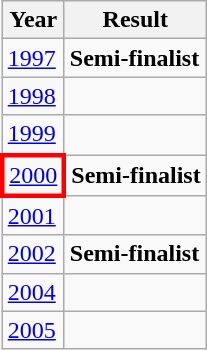<table class="wikitable">
<tr>
<th>Year</th>
<th>Result</th>
</tr>
<tr>
<td><a href='#'>1997</a></td>
<td> <strong>Semi-finalist</strong></td>
</tr>
<tr>
<td><a href='#'>1998</a></td>
<td></td>
</tr>
<tr>
<td><a href='#'>1999</a></td>
<td></td>
</tr>
<tr>
<td style="border: 3px solid red"><a href='#'>2000</a></td>
<td> <strong>Semi-finalist</strong></td>
</tr>
<tr>
<td><a href='#'>2001</a></td>
<td></td>
</tr>
<tr>
<td><a href='#'>2002</a></td>
<td> <strong>Semi-finalist</strong></td>
</tr>
<tr>
<td><a href='#'>2004</a></td>
<td></td>
</tr>
<tr>
<td><a href='#'>2005</a></td>
<td></td>
</tr>
</table>
